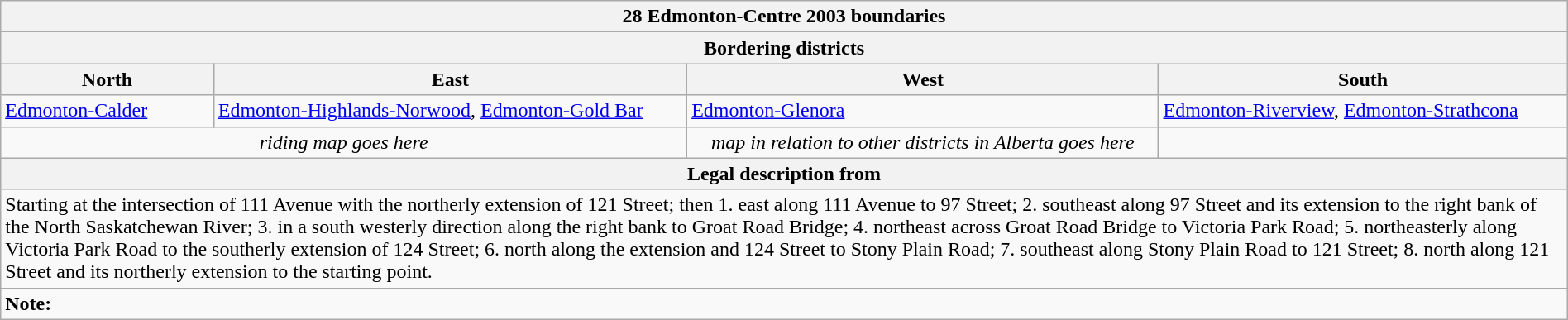<table class="wikitable collapsible collapsed" style="width:100%;">
<tr>
<th colspan=4>28 Edmonton-Centre 2003 boundaries</th>
</tr>
<tr>
<th colspan=4>Bordering districts</th>
</tr>
<tr>
<th>North</th>
<th>East</th>
<th>West</th>
<th>South</th>
</tr>
<tr>
<td><a href='#'>Edmonton-Calder</a></td>
<td><a href='#'>Edmonton-Highlands-Norwood</a>, <a href='#'>Edmonton-Gold Bar</a></td>
<td><a href='#'>Edmonton-Glenora</a></td>
<td><a href='#'>Edmonton-Riverview</a>, <a href='#'>Edmonton-Strathcona</a></td>
</tr>
<tr>
<td colspan=2 align=center><em>riding map goes here</em></td>
<td align=center><em>map in relation to other districts in Alberta goes here</em></td>
<td align=center></td>
</tr>
<tr>
<th colspan=4>Legal description from </th>
</tr>
<tr>
<td colspan=4>Starting at the intersection of 111 Avenue with the northerly extension of 121 Street; then 1. east along 111 Avenue to 97 Street; 2. southeast along 97 Street and its extension to the right bank of the North Saskatchewan River; 3. in a south westerly direction along the right bank to Groat Road Bridge; 4. northeast across Groat Road Bridge to Victoria Park Road; 5. northeasterly along Victoria Park Road to the southerly extension of 124 Street; 6. north along the extension and 124 Street to Stony Plain Road; 7. southeast along Stony Plain Road to 121 Street; 8. north along 121 Street and its northerly extension to the starting point.</td>
</tr>
<tr>
<td colspan=4><strong>Note:</strong></td>
</tr>
</table>
